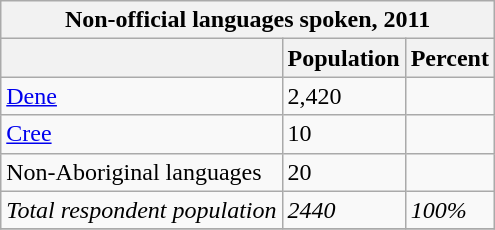<table class="wikitable">
<tr>
<th colspan=3>Non-official languages spoken, 2011</th>
</tr>
<tr>
<th></th>
<th>Population</th>
<th>Percent</th>
</tr>
<tr>
<td><a href='#'>Dene</a></td>
<td>2,420</td>
<td></td>
</tr>
<tr>
<td><a href='#'>Cree</a></td>
<td>10</td>
<td></td>
</tr>
<tr>
<td>Non-Aboriginal languages</td>
<td>20</td>
<td></td>
</tr>
<tr>
<td><em>Total respondent population</em></td>
<td><em>2440</em></td>
<td><em>100%</em></td>
</tr>
<tr>
</tr>
</table>
